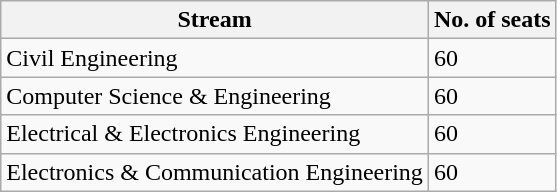<table class="wikitable sortable">
<tr>
<th>Stream</th>
<th>No. of seats</th>
</tr>
<tr>
<td>Civil Engineering</td>
<td>60</td>
</tr>
<tr>
<td>Computer Science & Engineering</td>
<td>60</td>
</tr>
<tr>
<td>Electrical & Electronics Engineering</td>
<td>60</td>
</tr>
<tr>
<td>Electronics & Communication Engineering</td>
<td>60</td>
</tr>
</table>
